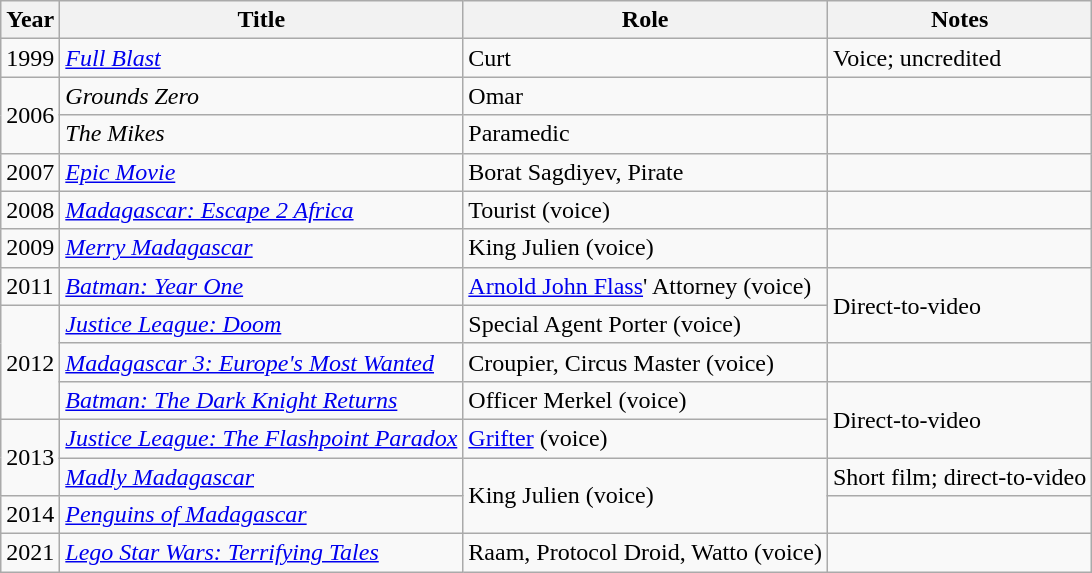<table class="wikitable sortable">
<tr>
<th>Year</th>
<th>Title</th>
<th>Role</th>
<th>Notes</th>
</tr>
<tr>
<td>1999</td>
<td><em><a href='#'>Full Blast</a></em></td>
<td>Curt</td>
<td>Voice; uncredited</td>
</tr>
<tr>
<td rowspan="2">2006</td>
<td><em>Grounds Zero</em></td>
<td>Omar</td>
<td></td>
</tr>
<tr>
<td><em>The Mikes</em></td>
<td>Paramedic</td>
<td></td>
</tr>
<tr>
<td>2007</td>
<td><em><a href='#'>Epic Movie</a></em></td>
<td>Borat Sagdiyev, Pirate</td>
<td></td>
</tr>
<tr>
<td>2008</td>
<td><em><a href='#'>Madagascar: Escape 2 Africa</a></em></td>
<td>Tourist (voice)</td>
<td></td>
</tr>
<tr>
<td>2009</td>
<td><em><a href='#'>Merry Madagascar</a></em></td>
<td>King Julien (voice)</td>
<td></td>
</tr>
<tr>
<td>2011</td>
<td><em><a href='#'>Batman: Year One</a></em></td>
<td><a href='#'>Arnold John Flass</a>' Attorney (voice)</td>
<td rowspan="2">Direct-to-video</td>
</tr>
<tr>
<td rowspan="3">2012</td>
<td><em><a href='#'>Justice League: Doom</a></em></td>
<td>Special Agent Porter (voice)</td>
</tr>
<tr>
<td><em><a href='#'>Madagascar 3: Europe's Most Wanted</a></em></td>
<td>Croupier, Circus Master (voice)</td>
<td></td>
</tr>
<tr>
<td><em><a href='#'>Batman: The Dark Knight Returns</a></em></td>
<td>Officer Merkel (voice)</td>
<td rowspan="2">Direct-to-video</td>
</tr>
<tr>
<td rowspan="2">2013</td>
<td><em><a href='#'>Justice League: The Flashpoint Paradox</a></em></td>
<td><a href='#'>Grifter</a> (voice)</td>
</tr>
<tr>
<td><em><a href='#'>Madly Madagascar</a></em></td>
<td rowspan="2">King Julien (voice)</td>
<td>Short film; direct-to-video</td>
</tr>
<tr>
<td>2014</td>
<td><em><a href='#'>Penguins of Madagascar</a></em></td>
<td></td>
</tr>
<tr>
<td>2021</td>
<td><em><a href='#'>Lego Star Wars: Terrifying Tales</a></em></td>
<td>Raam, Protocol Droid, Watto (voice)</td>
<td></td>
</tr>
</table>
